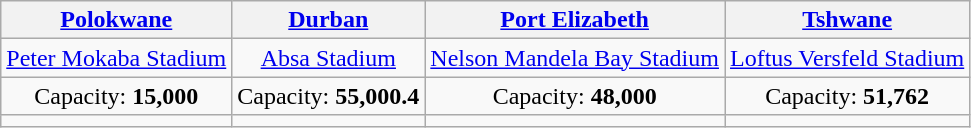<table class="wikitable" style="text-align:center">
<tr>
<th><a href='#'>Polokwane</a></th>
<th><a href='#'>Durban</a></th>
<th><a href='#'>Port Elizabeth</a></th>
<th><a href='#'>Tshwane</a></th>
</tr>
<tr>
<td><a href='#'>Peter Mokaba Stadium</a></td>
<td><a href='#'>Absa Stadium</a></td>
<td><a href='#'>Nelson Mandela Bay Stadium</a></td>
<td><a href='#'>Loftus Versfeld Stadium</a></td>
</tr>
<tr>
<td>Capacity: <strong>15,000</strong></td>
<td>Capacity: <strong>55,000.4</strong></td>
<td>Capacity: <strong>48,000</strong></td>
<td>Capacity: <strong>51,762</strong></td>
</tr>
<tr>
<td></td>
<td></td>
<td></td>
<td></td>
</tr>
</table>
